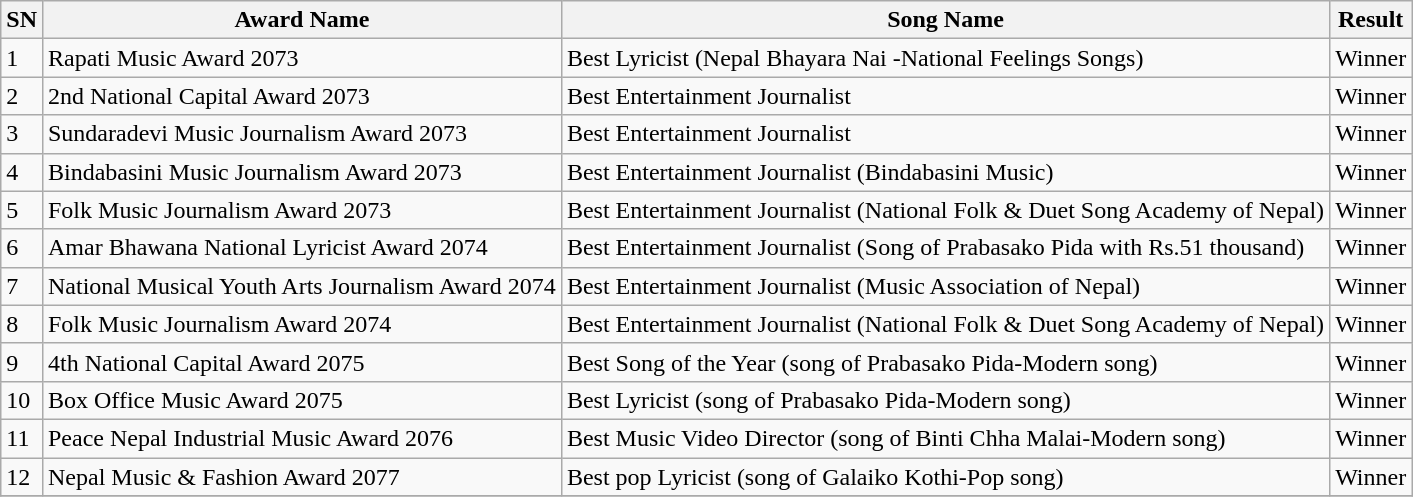<table class="wikitable">
<tr>
<th>SN</th>
<th>Award Name</th>
<th>Song Name</th>
<th>Result</th>
</tr>
<tr>
<td>1</td>
<td>Rapati Music Award 2073</td>
<td>Best Lyricist (Nepal Bhayara Nai -National Feelings Songs)</td>
<td>Winner</td>
</tr>
<tr>
<td>2</td>
<td>2nd National Capital Award 2073</td>
<td>Best Entertainment Journalist</td>
<td>Winner</td>
</tr>
<tr>
<td>3</td>
<td>Sundaradevi Music Journalism Award 2073</td>
<td>Best Entertainment Journalist</td>
<td>Winner</td>
</tr>
<tr>
<td>4</td>
<td>Bindabasini Music Journalism Award 2073</td>
<td>Best Entertainment Journalist (Bindabasini Music)</td>
<td>Winner</td>
</tr>
<tr>
<td>5</td>
<td>Folk Music Journalism Award 2073</td>
<td>Best Entertainment Journalist (National Folk & Duet Song Academy of Nepal)</td>
<td>Winner</td>
</tr>
<tr>
<td>6</td>
<td>Amar Bhawana National Lyricist Award 2074</td>
<td>Best Entertainment Journalist (Song of Prabasako Pida with Rs.51 thousand)</td>
<td>Winner</td>
</tr>
<tr>
<td>7</td>
<td>National Musical Youth Arts Journalism Award 2074</td>
<td>Best Entertainment Journalist (Music Association of Nepal)</td>
<td>Winner</td>
</tr>
<tr>
<td>8</td>
<td>Folk Music Journalism Award 2074</td>
<td>Best Entertainment Journalist (National Folk & Duet Song Academy of Nepal)</td>
<td>Winner</td>
</tr>
<tr>
<td>9</td>
<td>4th National Capital Award 2075</td>
<td>Best Song of the Year (song of Prabasako Pida-Modern song)</td>
<td>Winner</td>
</tr>
<tr>
<td>10</td>
<td>Box Office Music Award 2075</td>
<td>Best Lyricist (song of Prabasako Pida-Modern song)</td>
<td>Winner</td>
</tr>
<tr>
<td>11</td>
<td>Peace Nepal Industrial Music Award 2076</td>
<td>Best Music Video Director (song of Binti Chha Malai-Modern song)</td>
<td>Winner</td>
</tr>
<tr>
<td>12</td>
<td>Nepal Music & Fashion Award 2077</td>
<td>Best pop Lyricist (song of Galaiko Kothi-Pop song)</td>
<td>Winner</td>
</tr>
<tr>
</tr>
</table>
